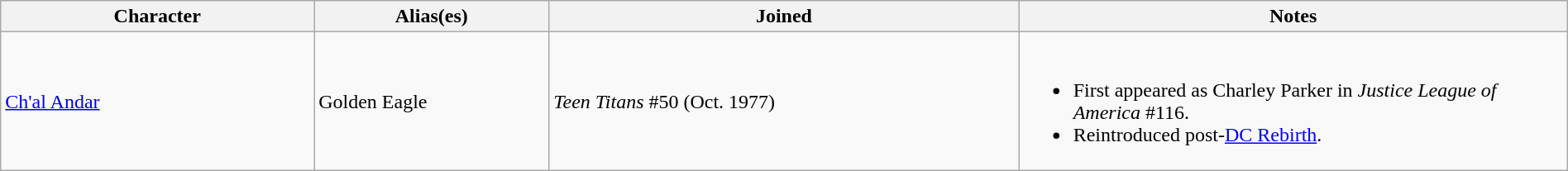<table class="wikitable" width=100%>
<tr>
<th width=20%>Character</th>
<th width=15%>Alias(es)</th>
<th width="30%">Joined</th>
<th width="35%">Notes</th>
</tr>
<tr>
<td valign="center"><a href='#'>Ch'al Andar</a></td>
<td valign="center">Golden Eagle</td>
<td><em>Teen Titans</em> #50 (Oct. 1977)</td>
<td valign="center"><br><ul><li>First appeared as Charley Parker in <em>Justice League of America</em> #116.</li><li>Reintroduced post-<a href='#'>DC Rebirth</a>.</li></ul></td>
</tr>
</table>
